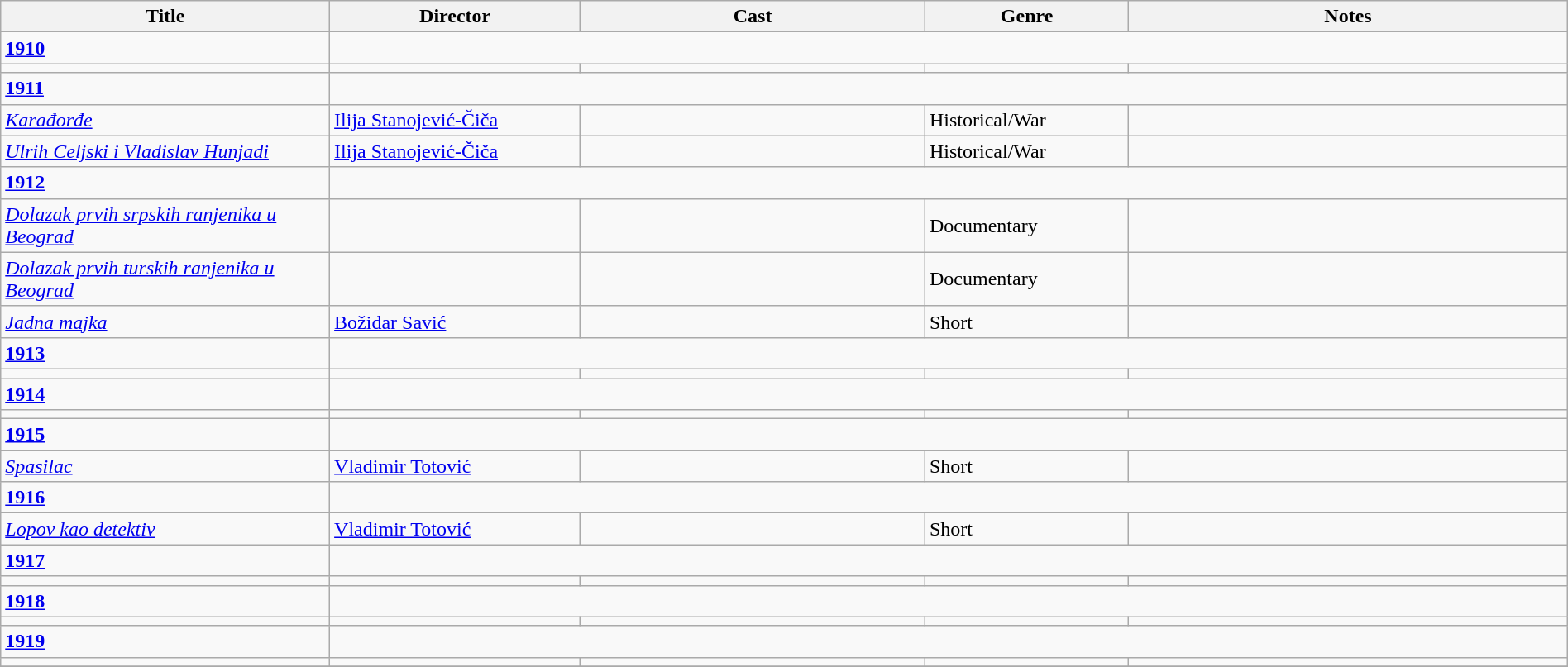<table class="wikitable" style="width:100%;">
<tr>
<th style="width:21%;">Title</th>
<th style="width:16%;">Director</th>
<th style="width:22%;">Cast</th>
<th style="width:13%;">Genre</th>
<th style="width:28%;">Notes</th>
</tr>
<tr>
<td><strong><a href='#'>1910</a></strong></td>
</tr>
<tr>
<td></td>
<td></td>
<td></td>
<td></td>
<td></td>
</tr>
<tr>
<td><strong><a href='#'>1911</a></strong></td>
</tr>
<tr>
<td><em><a href='#'>Karađorđe</a></em></td>
<td><a href='#'>Ilija Stanojević-Čiča</a></td>
<td></td>
<td>Historical/War</td>
<td></td>
</tr>
<tr>
<td><em><a href='#'>Ulrih Celjski i Vladislav Hunjadi</a></em></td>
<td><a href='#'>Ilija Stanojević-Čiča</a></td>
<td></td>
<td>Historical/War</td>
<td></td>
</tr>
<tr>
<td><strong><a href='#'>1912</a></strong></td>
</tr>
<tr>
<td><em><a href='#'>Dolazak prvih srpskih ranjenika u Beograd</a></em></td>
<td></td>
<td></td>
<td>Documentary</td>
<td></td>
</tr>
<tr>
<td><em><a href='#'>Dolazak prvih turskih ranjenika u Beograd</a></em></td>
<td></td>
<td></td>
<td>Documentary</td>
<td></td>
</tr>
<tr>
<td><em><a href='#'>Jadna majka</a></em></td>
<td><a href='#'>Božidar Savić</a></td>
<td></td>
<td>Short</td>
<td></td>
</tr>
<tr>
<td><strong><a href='#'>1913</a></strong></td>
</tr>
<tr>
<td></td>
<td></td>
<td></td>
<td></td>
<td></td>
</tr>
<tr>
<td><strong><a href='#'>1914</a></strong></td>
</tr>
<tr>
<td></td>
<td></td>
<td></td>
<td></td>
<td></td>
</tr>
<tr>
<td><strong><a href='#'>1915</a></strong></td>
</tr>
<tr>
<td><em><a href='#'>Spasilac</a></em></td>
<td><a href='#'>Vladimir Totović</a></td>
<td></td>
<td>Short</td>
<td></td>
</tr>
<tr>
<td><strong><a href='#'>1916</a></strong></td>
</tr>
<tr>
<td><em><a href='#'>Lopov kao detektiv</a></em></td>
<td><a href='#'>Vladimir Totović</a></td>
<td></td>
<td>Short</td>
<td></td>
</tr>
<tr>
<td><strong><a href='#'>1917</a></strong></td>
</tr>
<tr>
<td></td>
<td></td>
<td></td>
<td></td>
<td></td>
</tr>
<tr>
<td><strong><a href='#'>1918</a></strong></td>
</tr>
<tr>
<td></td>
<td></td>
<td></td>
<td></td>
<td></td>
</tr>
<tr>
<td><strong><a href='#'>1919</a></strong></td>
</tr>
<tr>
<td></td>
<td></td>
<td></td>
<td></td>
<td></td>
</tr>
<tr>
</tr>
</table>
